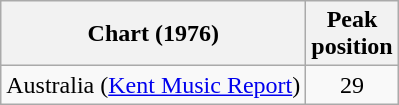<table class="wikitable sortable plainrowheaders" style="text-align:center">
<tr>
<th>Chart (1976)</th>
<th>Peak<br>position</th>
</tr>
<tr>
<td>Australia (<a href='#'>Kent Music Report</a>)</td>
<td>29</td>
</tr>
</table>
